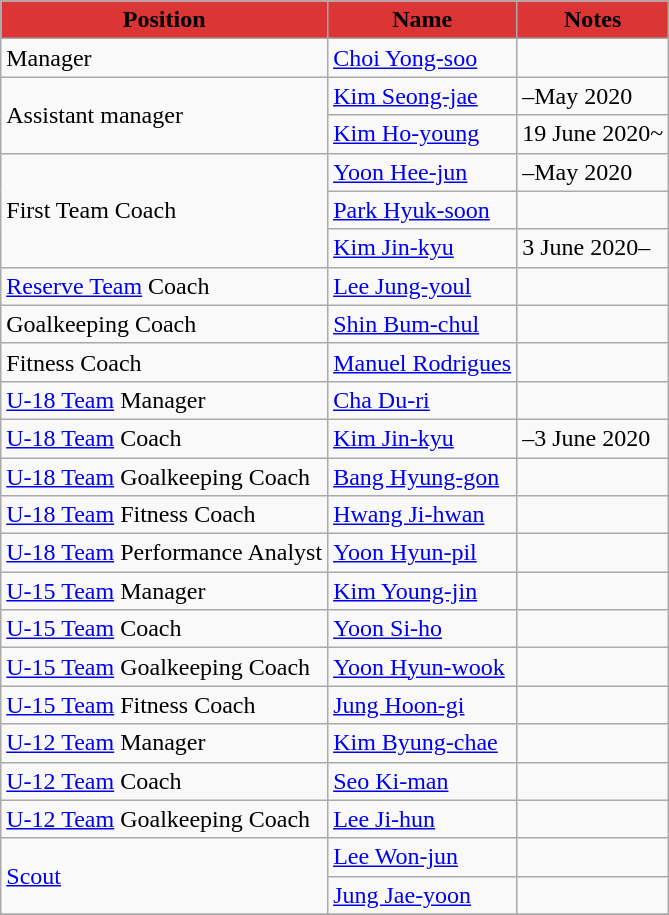<table class="wikitable">
<tr>
<th style="color:#000000; background:#DC3535;">Position</th>
<th style="color:#000000; background:#DC3535;">Name</th>
<th style="color:#000000; background:#DC3535;">Notes</th>
</tr>
<tr>
<td>Manager</td>
<td> <a href='#'>Choi Yong-soo</a></td>
<td></td>
</tr>
<tr>
<td rowspan="2">Assistant manager</td>
<td> <a href='#'>Kim Seong-jae</a></td>
<td>–May 2020</td>
</tr>
<tr>
<td> <a href='#'>Kim Ho-young</a></td>
<td>19 June 2020~</td>
</tr>
<tr>
<td rowspan="3">First Team Coach</td>
<td> <a href='#'>Yoon Hee-jun</a></td>
<td>–May 2020</td>
</tr>
<tr>
<td> <a href='#'>Park Hyuk-soon</a></td>
<td></td>
</tr>
<tr>
<td> <a href='#'>Kim Jin-kyu</a></td>
<td>3 June 2020–</td>
</tr>
<tr>
<td><a href='#'>Reserve Team</a> Coach</td>
<td> <a href='#'>Lee Jung-youl</a></td>
<td></td>
</tr>
<tr>
<td>Goalkeeping Coach</td>
<td> <a href='#'>Shin Bum-chul</a></td>
<td></td>
</tr>
<tr>
<td>Fitness Coach</td>
<td> <a href='#'>Manuel Rodrigues</a></td>
<td></td>
</tr>
<tr>
<td><a href='#'>U-18 Team</a> Manager</td>
<td> <a href='#'>Cha Du-ri</a></td>
<td></td>
</tr>
<tr>
<td><a href='#'>U-18 Team</a> Coach</td>
<td> <a href='#'>Kim Jin-kyu</a></td>
<td>–3 June 2020</td>
</tr>
<tr>
<td><a href='#'>U-18 Team</a> Goalkeeping Coach</td>
<td> <a href='#'>Bang Hyung-gon</a></td>
<td></td>
</tr>
<tr>
<td><a href='#'>U-18 Team</a> Fitness Coach</td>
<td> <a href='#'>Hwang Ji-hwan</a></td>
<td></td>
</tr>
<tr>
<td><a href='#'>U-18 Team</a> Performance Analyst</td>
<td> <a href='#'>Yoon Hyun-pil</a></td>
<td></td>
</tr>
<tr>
<td><a href='#'>U-15 Team</a> Manager</td>
<td> <a href='#'>Kim Young-jin</a></td>
<td></td>
</tr>
<tr>
<td><a href='#'>U-15 Team</a> Coach</td>
<td> <a href='#'>Yoon Si-ho</a></td>
<td></td>
</tr>
<tr>
<td><a href='#'>U-15 Team</a> Goalkeeping Coach</td>
<td> <a href='#'>Yoon Hyun-wook</a></td>
<td></td>
</tr>
<tr>
<td><a href='#'>U-15 Team</a> Fitness Coach</td>
<td> <a href='#'>Jung Hoon-gi</a></td>
<td></td>
</tr>
<tr>
<td><a href='#'>U-12 Team</a> Manager</td>
<td> <a href='#'>Kim Byung-chae</a></td>
<td></td>
</tr>
<tr>
<td><a href='#'>U-12 Team</a> Coach</td>
<td> <a href='#'>Seo Ki-man</a></td>
<td></td>
</tr>
<tr>
<td><a href='#'>U-12 Team</a> Goalkeeping Coach</td>
<td> <a href='#'>Lee Ji-hun</a></td>
<td></td>
</tr>
<tr>
<td rowspan="2"><a href='#'>Scout</a></td>
<td> <a href='#'>Lee Won-jun</a></td>
<td></td>
</tr>
<tr>
<td> <a href='#'>Jung Jae-yoon</a></td>
<td></td>
</tr>
<tr>
</tr>
</table>
